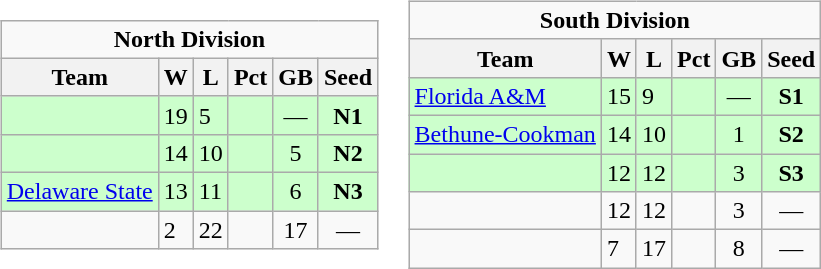<table>
<tr>
<td><br><table class="wikitable">
<tr>
<td colspan="7" align="center"><strong>North Division</strong></td>
</tr>
<tr>
<th>Team</th>
<th>W</th>
<th>L</th>
<th>Pct</th>
<th>GB</th>
<th>Seed</th>
</tr>
<tr bgcolor=#ccffcc>
<td></td>
<td>19</td>
<td>5</td>
<td style="text-align:center;"></td>
<td style="text-align:center;">—</td>
<td style="text-align:center;"><strong>N1</strong></td>
</tr>
<tr bgcolor=#ccffcc>
<td></td>
<td>14</td>
<td>10</td>
<td style="text-align:center;"></td>
<td style="text-align:center;">5</td>
<td style="text-align:center;"><strong>N2</strong></td>
</tr>
<tr bgcolor=#ccffcc>
<td><a href='#'>Delaware State</a></td>
<td>13</td>
<td>11</td>
<td style="text-align:center;"></td>
<td style="text-align:center;">6</td>
<td style="text-align:center;"><strong>N3</strong></td>
</tr>
<tr>
<td></td>
<td>2</td>
<td>22</td>
<td style="text-align:center;"></td>
<td style="text-align:center;">17</td>
<td style="text-align:center;">—</td>
</tr>
</table>
</td>
<td><br><table class="wikitable">
<tr>
<td colspan="7" align="center"><strong>South Division</strong></td>
</tr>
<tr>
<th>Team</th>
<th>W</th>
<th>L</th>
<th>Pct</th>
<th>GB</th>
<th>Seed</th>
</tr>
<tr bgcolor=#ccffcc>
<td><a href='#'>Florida A&M</a></td>
<td>15</td>
<td>9</td>
<td style="text-align:center;"></td>
<td style="text-align:center;">—</td>
<td style="text-align:center;"><strong>S1</strong></td>
</tr>
<tr bgcolor=#ccffcc>
<td><a href='#'>Bethune-Cookman</a></td>
<td>14</td>
<td>10</td>
<td style="text-align:center;"></td>
<td style="text-align:center;">1</td>
<td style="text-align:center;"><strong>S2</strong></td>
</tr>
<tr bgcolor=#ccffcc>
<td></td>
<td>12</td>
<td>12</td>
<td style="text-align:center;"></td>
<td style="text-align:center;">3</td>
<td style="text-align:center;"><strong>S3</strong></td>
</tr>
<tr>
<td></td>
<td>12</td>
<td>12</td>
<td style="text-align:center;"></td>
<td style="text-align:center;">3</td>
<td style="text-align:center;">—</td>
</tr>
<tr>
<td></td>
<td>7</td>
<td>17</td>
<td style="text-align:center;"></td>
<td style="text-align:center;">8</td>
<td style="text-align:center;">—</td>
</tr>
</table>
</td>
</tr>
</table>
